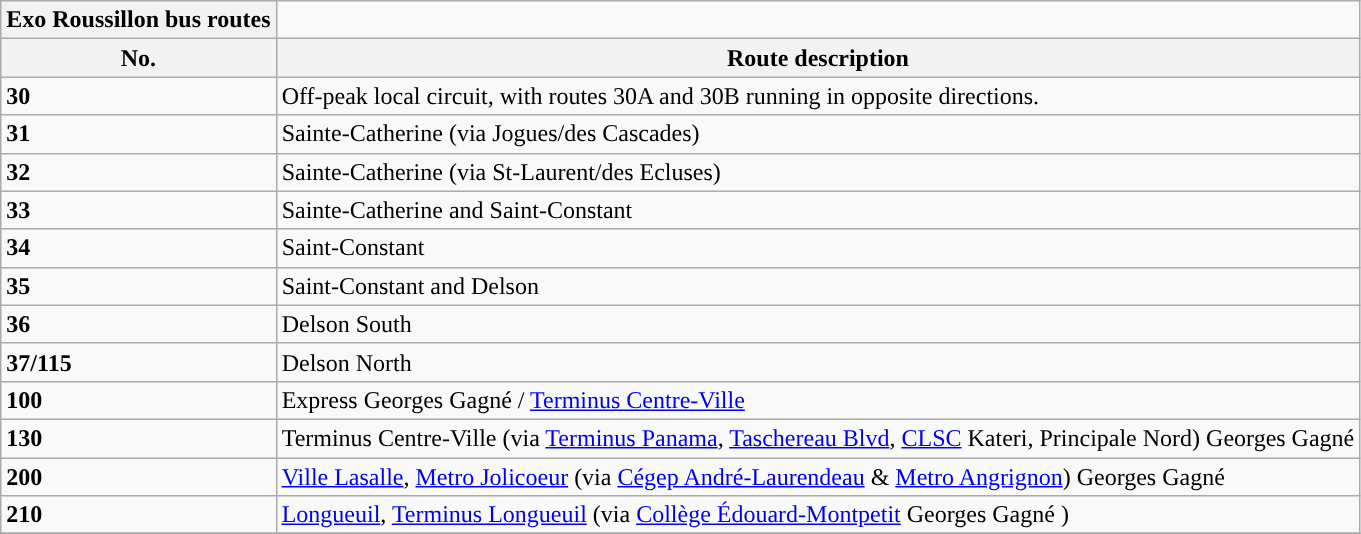<table class="wikitable">
<tr>
<th style="background: #">Exo Roussillon bus routes</th>
</tr>
<tr>
<th>No.</th>
<th>Route description</th>
</tr>
<tr>
<td><strong>30</strong></td>
<td>Off-peak local circuit, with routes 30A and 30B running in opposite directions.</td>
</tr>
<tr>
<td><strong>31</strong></td>
<td>Sainte-Catherine (via Jogues/des Cascades)</td>
</tr>
<tr>
<td><strong>32</strong></td>
<td>Sainte-Catherine (via St-Laurent/des Ecluses)</td>
</tr>
<tr>
<td><strong>33</strong></td>
<td>Sainte-Catherine and Saint-Constant</td>
</tr>
<tr>
<td><strong>34</strong></td>
<td>Saint-Constant</td>
</tr>
<tr>
<td><strong>35</strong></td>
<td>Saint-Constant and Delson</td>
</tr>
<tr>
<td><strong>36</strong></td>
<td>Delson South</td>
</tr>
<tr>
<td><strong>37/115</strong></td>
<td>Delson North</td>
</tr>
<tr>
<td><strong>100</strong></td>
<td>Express Georges Gagné  / <a href='#'>Terminus Centre-Ville</a></td>
</tr>
<tr>
<td><strong>130</strong></td>
<td>Terminus Centre-Ville (via <a href='#'>Terminus Panama</a>, <a href='#'>Taschereau Blvd</a>, <a href='#'>CLSC</a> Kateri, Principale Nord) Georges Gagné</td>
</tr>
<tr>
<td><strong>200</strong></td>
<td><a href='#'>Ville Lasalle</a>, <a href='#'>Metro Jolicoeur</a> (via <a href='#'>Cégep André-Laurendeau</a> & <a href='#'>Metro Angrignon</a>) Georges Gagné</td>
</tr>
<tr>
<td><strong>210</strong></td>
<td><a href='#'>Longueuil</a>, <a href='#'>Terminus Longueuil</a> (via <a href='#'>Collège Édouard-Montpetit</a> Georges Gagné )</td>
</tr>
<tr>
</tr>
</table>
